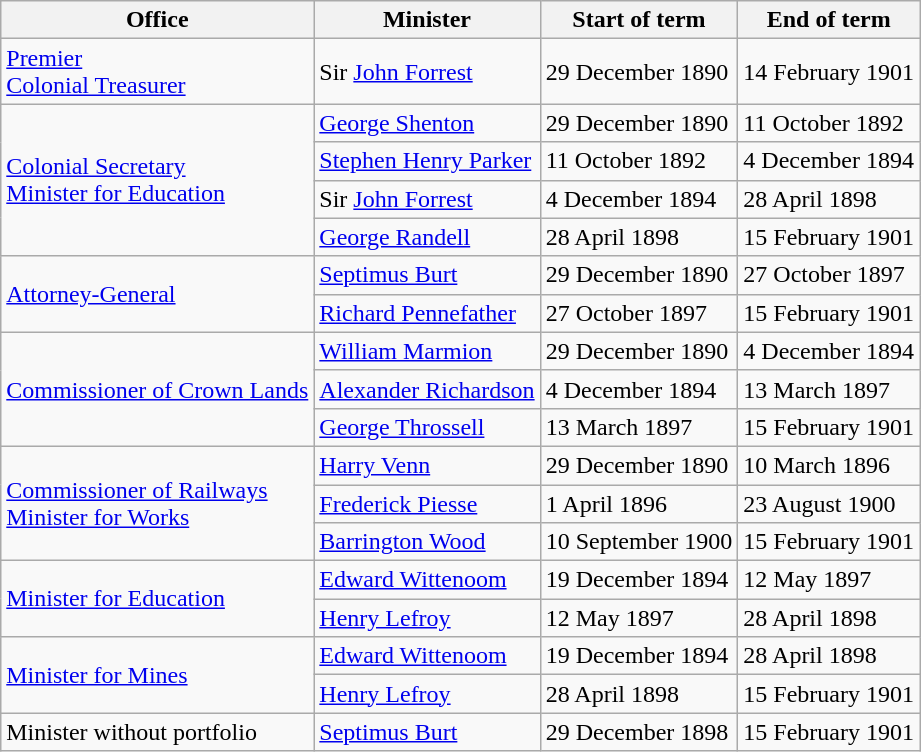<table class="wikitable">
<tr>
<th>Office</th>
<th>Minister</th>
<th>Start of term</th>
<th>End of term</th>
</tr>
<tr>
<td><a href='#'>Premier</a><br><a href='#'>Colonial Treasurer</a></td>
<td>Sir <a href='#'>John Forrest</a></td>
<td>29 December 1890</td>
<td>14 February 1901</td>
</tr>
<tr>
<td rowspan=4><a href='#'>Colonial Secretary</a> <br> <a href='#'>Minister for Education</a></td>
<td><a href='#'>George Shenton</a></td>
<td>29 December 1890</td>
<td>11 October 1892</td>
</tr>
<tr>
<td><a href='#'>Stephen Henry Parker</a></td>
<td>11 October 1892</td>
<td>4 December 1894</td>
</tr>
<tr>
<td>Sir <a href='#'>John Forrest</a></td>
<td>4 December 1894</td>
<td>28 April 1898</td>
</tr>
<tr>
<td><a href='#'>George Randell</a></td>
<td>28 April 1898</td>
<td>15 February 1901</td>
</tr>
<tr>
<td rowspan=2><a href='#'>Attorney-General</a></td>
<td><a href='#'>Septimus Burt</a></td>
<td>29 December 1890</td>
<td>27 October 1897</td>
</tr>
<tr>
<td><a href='#'>Richard Pennefather</a></td>
<td>27 October 1897</td>
<td>15 February 1901</td>
</tr>
<tr>
<td rowspan=3><a href='#'>Commissioner of Crown Lands</a></td>
<td><a href='#'>William Marmion</a></td>
<td>29 December 1890</td>
<td>4 December 1894</td>
</tr>
<tr>
<td><a href='#'>Alexander Richardson</a></td>
<td>4 December 1894</td>
<td>13 March 1897</td>
</tr>
<tr>
<td><a href='#'>George Throssell</a></td>
<td>13 March 1897</td>
<td>15 February 1901</td>
</tr>
<tr>
<td rowspan=3><a href='#'>Commissioner of Railways</a> <br> <a href='#'>Minister for Works</a></td>
<td><a href='#'>Harry Venn</a></td>
<td>29 December 1890</td>
<td>10 March 1896</td>
</tr>
<tr>
<td><a href='#'>Frederick Piesse</a></td>
<td>1 April 1896</td>
<td>23 August 1900</td>
</tr>
<tr>
<td><a href='#'>Barrington Wood</a></td>
<td>10 September 1900</td>
<td>15 February 1901</td>
</tr>
<tr>
<td rowspan=2><a href='#'>Minister for Education</a></td>
<td><a href='#'>Edward Wittenoom</a></td>
<td>19 December 1894</td>
<td>12 May 1897</td>
</tr>
<tr>
<td><a href='#'>Henry Lefroy</a></td>
<td>12 May 1897</td>
<td>28 April 1898</td>
</tr>
<tr>
<td rowspan=2><a href='#'>Minister for Mines</a></td>
<td><a href='#'>Edward Wittenoom</a></td>
<td>19 December 1894</td>
<td>28 April 1898</td>
</tr>
<tr>
<td><a href='#'>Henry Lefroy</a></td>
<td>28 April 1898</td>
<td>15 February 1901</td>
</tr>
<tr>
<td>Minister without portfolio</td>
<td><a href='#'>Septimus Burt</a></td>
<td>29 December 1898</td>
<td>15 February 1901</td>
</tr>
</table>
